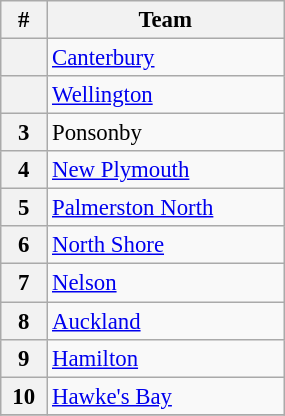<table class="wikitable" width="15%" style="font-size:95%; text-align:center">
<tr>
<th>#</th>
<th>Team</th>
</tr>
<tr>
<th></th>
<td align=left><a href='#'>Canterbury</a></td>
</tr>
<tr>
<th></th>
<td align=left><a href='#'>Wellington</a></td>
</tr>
<tr>
<th>3</th>
<td align=left>Ponsonby</td>
</tr>
<tr>
<th>4</th>
<td align=left><a href='#'>New Plymouth</a></td>
</tr>
<tr>
<th>5</th>
<td align=left><a href='#'>Palmerston North</a></td>
</tr>
<tr>
<th>6</th>
<td align=left><a href='#'>North Shore</a></td>
</tr>
<tr>
<th>7</th>
<td align=left><a href='#'>Nelson</a></td>
</tr>
<tr>
<th>8</th>
<td align=left><a href='#'>Auckland</a></td>
</tr>
<tr>
<th>9</th>
<td align=left><a href='#'>Hamilton</a></td>
</tr>
<tr>
<th>10</th>
<td align=left><a href='#'>Hawke's Bay</a></td>
</tr>
<tr>
</tr>
</table>
